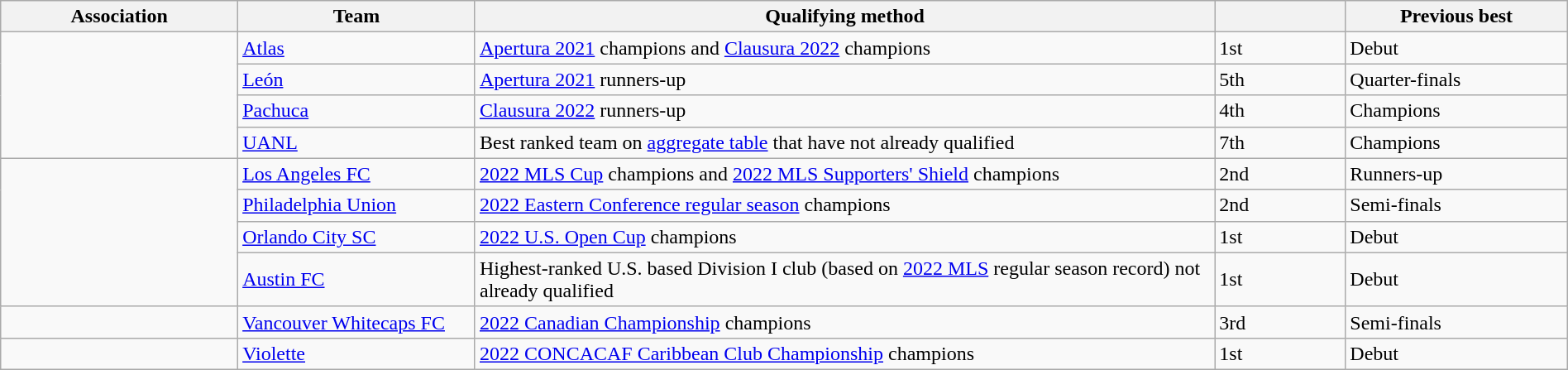<table class="wikitable" style="table-layout:fixed;width:100%;">
<tr>
<th width=15%>Association</th>
<th width=15%>Team</th>
<th width=48%>Qualifying method</th>
<th width=8%> </th>
<th width=14%>Previous best </th>
</tr>
<tr>
<td rowspan=4> </td>
<td><a href='#'>Atlas</a></td>
<td><a href='#'>Apertura 2021</a> champions and <a href='#'>Clausura 2022</a> champions</td>
<td>1st</td>
<td>Debut</td>
</tr>
<tr>
<td><a href='#'>León</a></td>
<td><a href='#'>Apertura 2021</a> runners-up</td>
<td>5th </td>
<td>Quarter-finals </td>
</tr>
<tr>
<td><a href='#'>Pachuca</a></td>
<td><a href='#'>Clausura 2022</a> runners-up</td>
<td>4th </td>
<td>Champions </td>
</tr>
<tr>
<td><a href='#'>UANL</a></td>
<td>Best ranked team on <a href='#'>aggregate table</a> that have not already qualified</td>
<td>7th </td>
<td>Champions </td>
</tr>
<tr>
<td rowspan=4> </td>
<td><a href='#'>Los Angeles FC</a></td>
<td><a href='#'>2022 MLS Cup</a> champions and <a href='#'>2022 MLS Supporters' Shield</a> champions</td>
<td>2nd </td>
<td>Runners-up </td>
</tr>
<tr>
<td><a href='#'>Philadelphia Union</a></td>
<td><a href='#'>2022 Eastern Conference regular season</a> champions</td>
<td>2nd </td>
<td>Semi-finals </td>
</tr>
<tr>
<td><a href='#'>Orlando City SC</a></td>
<td><a href='#'>2022 U.S. Open Cup</a> champions</td>
<td>1st</td>
<td>Debut</td>
</tr>
<tr>
<td><a href='#'>Austin FC</a></td>
<td>Highest-ranked U.S. based Division I club (based on <a href='#'>2022 MLS</a> regular season record) not already qualified</td>
<td>1st</td>
<td>Debut</td>
</tr>
<tr>
<td> </td>
<td><a href='#'>Vancouver Whitecaps FC</a></td>
<td><a href='#'>2022 Canadian Championship</a> champions</td>
<td>3rd </td>
<td>Semi-finals </td>
</tr>
<tr>
<td> </td>
<td><a href='#'>Violette</a></td>
<td><a href='#'>2022 CONCACAF Caribbean Club Championship</a> champions</td>
<td>1st</td>
<td>Debut</td>
</tr>
</table>
